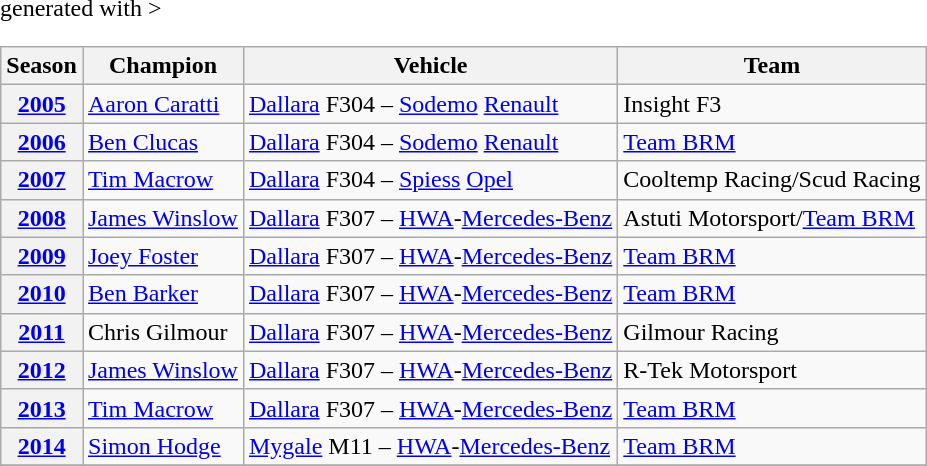<table class="wikitable" <hiddentext>generated with >
<tr style="font-weight:bold">
<th>Season</th>
<th>Champion</th>
<th>Vehicle</th>
<th>Team</th>
</tr>
<tr>
<th><a href='#'>2005</a></th>
<td> <a href='#'>Aaron Caratti</a></td>
<td><a href='#'>Dallara</a> F304 – <a href='#'>Sodemo</a> <a href='#'>Renault</a></td>
<td>Insight F3</td>
</tr>
<tr>
<th><a href='#'>2006</a></th>
<td> <a href='#'>Ben Clucas</a></td>
<td><a href='#'>Dallara</a> F304 – <a href='#'>Sodemo</a> <a href='#'>Renault</a></td>
<td><a href='#'>Team BRM</a></td>
</tr>
<tr>
<th><a href='#'>2007</a></th>
<td> <a href='#'>Tim Macrow</a></td>
<td><a href='#'>Dallara</a> F304 – <a href='#'>Spiess</a> <a href='#'>Opel</a></td>
<td>Cooltemp Racing/Scud Racing</td>
</tr>
<tr>
<th><a href='#'>2008</a></th>
<td> <a href='#'>James Winslow</a></td>
<td><a href='#'>Dallara</a> F307 – <a href='#'>HWA</a>-<a href='#'>Mercedes-Benz</a></td>
<td>Astuti Motorsport/<a href='#'>Team BRM</a></td>
</tr>
<tr>
<th><a href='#'>2009</a></th>
<td> <a href='#'>Joey Foster</a></td>
<td><a href='#'>Dallara</a> F307 – <a href='#'>HWA</a>-<a href='#'>Mercedes-Benz</a></td>
<td><a href='#'>Team BRM</a></td>
</tr>
<tr>
<th><a href='#'>2010</a></th>
<td> <a href='#'>Ben Barker</a></td>
<td><a href='#'>Dallara</a> F307 – <a href='#'>HWA</a>-<a href='#'>Mercedes-Benz</a></td>
<td><a href='#'>Team BRM</a></td>
</tr>
<tr>
<th><a href='#'>2011</a></th>
<td> Chris Gilmour</td>
<td><a href='#'>Dallara</a> F307 – <a href='#'>HWA</a>-<a href='#'>Mercedes-Benz</a></td>
<td>Gilmour Racing</td>
</tr>
<tr>
<th><a href='#'>2012</a></th>
<td> <a href='#'>James Winslow</a></td>
<td><a href='#'>Dallara</a> F307 – <a href='#'>HWA</a>-<a href='#'>Mercedes-Benz</a></td>
<td>R-Tek Motorsport</td>
</tr>
<tr>
<th><a href='#'>2013</a></th>
<td> <a href='#'>Tim Macrow</a></td>
<td><a href='#'>Dallara</a> F307 – <a href='#'>HWA</a>-<a href='#'>Mercedes-Benz</a></td>
<td><a href='#'>Team BRM</a></td>
</tr>
<tr>
<th><a href='#'>2014</a></th>
<td> <a href='#'>Simon Hodge</a></td>
<td><a href='#'>Mygale</a> M11 – <a href='#'>HWA</a>-<a href='#'>Mercedes-Benz</a></td>
<td><a href='#'>Team BRM</a></td>
</tr>
<tr>
</tr>
</table>
